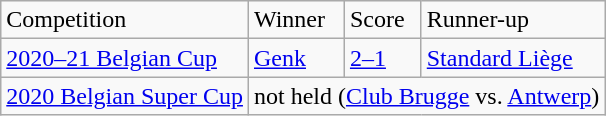<table class="wikitable">
<tr>
<td>Competition</td>
<td>Winner</td>
<td>Score</td>
<td>Runner-up</td>
</tr>
<tr>
<td align=left><a href='#'>2020–21 Belgian Cup</a></td>
<td><a href='#'>Genk</a></td>
<td align=left><a href='#'>2–1</a></td>
<td><a href='#'>Standard Liège</a></td>
</tr>
<tr>
<td><a href='#'>2020 Belgian Super Cup</a></td>
<td colspan=3>not held (<a href='#'>Club Brugge</a> vs. <a href='#'>Antwerp</a>)</td>
</tr>
</table>
